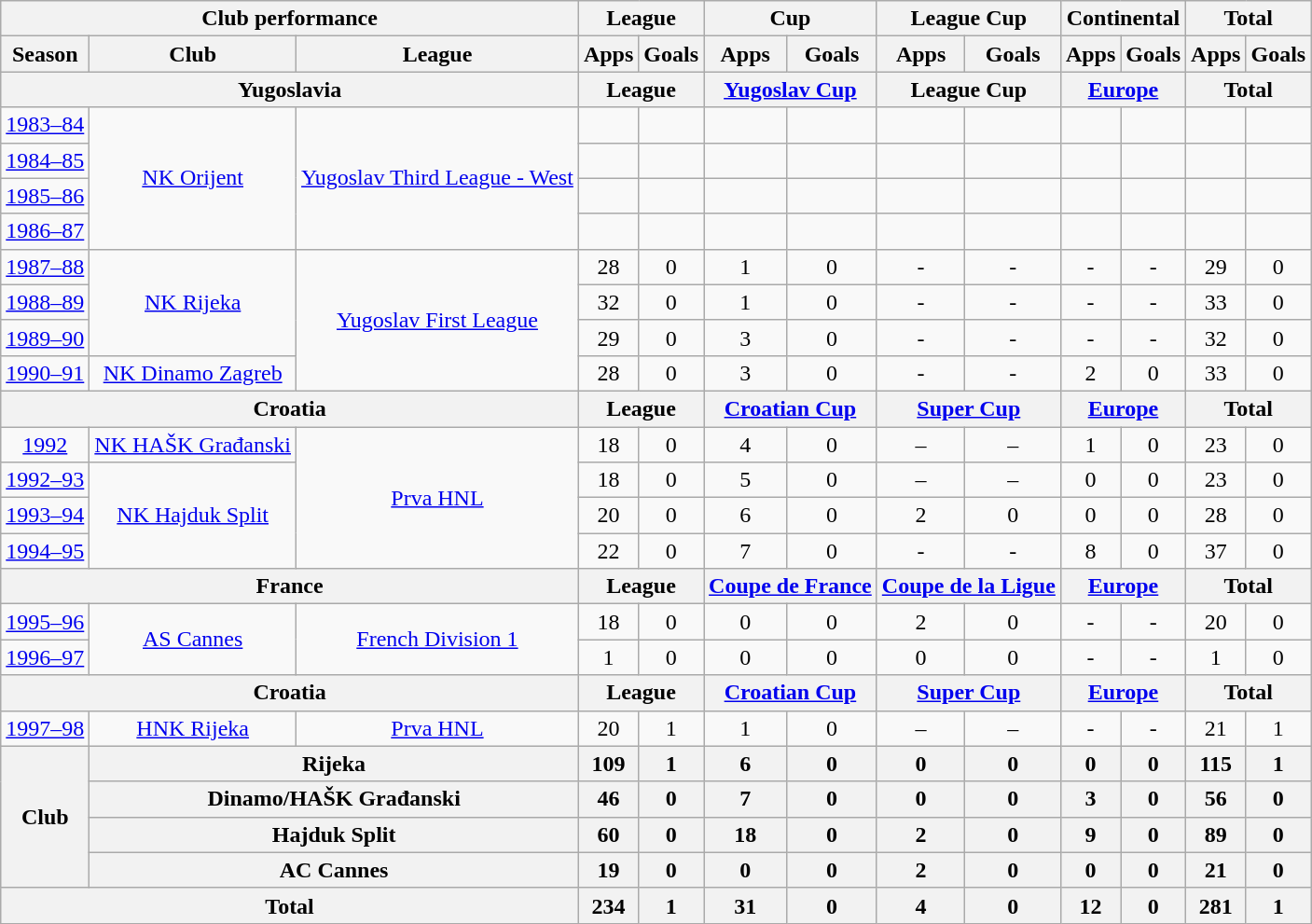<table class="wikitable" style="text-align:center;">
<tr>
<th colspan=3>Club performance</th>
<th colspan=2>League</th>
<th colspan=2>Cup</th>
<th colspan=2>League Cup</th>
<th colspan=2>Continental</th>
<th colspan=2>Total</th>
</tr>
<tr>
<th>Season</th>
<th>Club</th>
<th>League</th>
<th>Apps</th>
<th>Goals</th>
<th>Apps</th>
<th>Goals</th>
<th>Apps</th>
<th>Goals</th>
<th>Apps</th>
<th>Goals</th>
<th>Apps</th>
<th>Goals</th>
</tr>
<tr>
<th colspan=3>Yugoslavia</th>
<th colspan=2>League</th>
<th colspan=2><a href='#'>Yugoslav Cup</a></th>
<th colspan=2>League Cup</th>
<th colspan=2><a href='#'>Europe</a></th>
<th colspan=2>Total</th>
</tr>
<tr>
<td><a href='#'>1983–84</a></td>
<td rowspan="4"><a href='#'>NK Orijent</a></td>
<td rowspan="4"><a href='#'>Yugoslav Third League - West</a></td>
<td></td>
<td></td>
<td></td>
<td></td>
<td></td>
<td></td>
<td></td>
<td></td>
<td></td>
<td></td>
</tr>
<tr>
<td><a href='#'>1984–85</a></td>
<td></td>
<td></td>
<td></td>
<td></td>
<td></td>
<td></td>
<td></td>
<td></td>
<td></td>
<td></td>
</tr>
<tr>
<td><a href='#'>1985–86</a></td>
<td></td>
<td></td>
<td></td>
<td></td>
<td></td>
<td></td>
<td></td>
<td></td>
<td></td>
<td></td>
</tr>
<tr>
<td><a href='#'>1986–87</a></td>
<td></td>
<td></td>
<td></td>
<td></td>
<td></td>
<td></td>
<td></td>
<td></td>
<td></td>
<td></td>
</tr>
<tr>
<td><a href='#'>1987–88</a></td>
<td rowspan="3"><a href='#'>NK Rijeka</a></td>
<td rowspan="4"><a href='#'>Yugoslav First League</a></td>
<td>28</td>
<td>0</td>
<td>1</td>
<td>0</td>
<td>-</td>
<td>-</td>
<td>-</td>
<td>-</td>
<td>29</td>
<td>0</td>
</tr>
<tr>
<td><a href='#'>1988–89</a></td>
<td>32</td>
<td>0</td>
<td>1</td>
<td>0</td>
<td>-</td>
<td>-</td>
<td>-</td>
<td>-</td>
<td>33</td>
<td>0</td>
</tr>
<tr>
<td><a href='#'>1989–90</a></td>
<td>29</td>
<td>0</td>
<td>3</td>
<td>0</td>
<td>-</td>
<td>-</td>
<td>-</td>
<td>-</td>
<td>32</td>
<td>0</td>
</tr>
<tr>
<td><a href='#'>1990–91</a></td>
<td rowspan="1"><a href='#'>NK Dinamo Zagreb</a></td>
<td>28</td>
<td>0</td>
<td>3</td>
<td>0</td>
<td>-</td>
<td>-</td>
<td>2</td>
<td>0</td>
<td>33</td>
<td>0</td>
</tr>
<tr>
<th colspan=3>Croatia</th>
<th colspan=2>League</th>
<th colspan=2><a href='#'>Croatian Cup</a></th>
<th colspan=2><a href='#'>Super Cup</a></th>
<th colspan=2><a href='#'>Europe</a></th>
<th colspan=2>Total</th>
</tr>
<tr>
<td><a href='#'>1992</a></td>
<td rowspan="1"><a href='#'>NK HAŠK Građanski</a></td>
<td rowspan="4"><a href='#'>Prva HNL</a></td>
<td>18</td>
<td>0</td>
<td>4</td>
<td>0</td>
<td>–</td>
<td>–</td>
<td>1</td>
<td>0</td>
<td>23</td>
<td>0</td>
</tr>
<tr>
<td><a href='#'>1992–93</a></td>
<td rowspan="3"><a href='#'>NK Hajduk Split</a></td>
<td>18</td>
<td>0</td>
<td>5</td>
<td>0</td>
<td>–</td>
<td>–</td>
<td>0</td>
<td>0</td>
<td>23</td>
<td>0</td>
</tr>
<tr>
<td><a href='#'>1993–94</a></td>
<td>20</td>
<td>0</td>
<td>6</td>
<td>0</td>
<td>2</td>
<td>0</td>
<td>0</td>
<td>0</td>
<td>28</td>
<td>0</td>
</tr>
<tr>
<td><a href='#'>1994–95</a></td>
<td>22</td>
<td>0</td>
<td>7</td>
<td>0</td>
<td>-</td>
<td>-</td>
<td>8</td>
<td>0</td>
<td>37</td>
<td>0</td>
</tr>
<tr>
<th colspan=3>France</th>
<th colspan=2>League</th>
<th colspan=2><a href='#'>Coupe de France</a></th>
<th colspan=2><a href='#'>Coupe de la Ligue</a></th>
<th colspan=2><a href='#'>Europe</a></th>
<th colspan=2>Total</th>
</tr>
<tr>
<td><a href='#'>1995–96</a></td>
<td rowspan="2"><a href='#'>AS Cannes</a></td>
<td rowspan="2"><a href='#'>French Division 1</a></td>
<td>18</td>
<td>0</td>
<td>0</td>
<td>0</td>
<td>2</td>
<td>0</td>
<td>-</td>
<td>-</td>
<td>20</td>
<td>0</td>
</tr>
<tr>
<td><a href='#'>1996–97</a></td>
<td>1</td>
<td>0</td>
<td>0</td>
<td>0</td>
<td>0</td>
<td>0</td>
<td>-</td>
<td>-</td>
<td>1</td>
<td>0</td>
</tr>
<tr>
<th colspan=3>Croatia</th>
<th colspan=2>League</th>
<th colspan=2><a href='#'>Croatian Cup</a></th>
<th colspan=2><a href='#'>Super Cup</a></th>
<th colspan=2><a href='#'>Europe</a></th>
<th colspan=2>Total</th>
</tr>
<tr>
<td><a href='#'>1997–98</a></td>
<td rowspan="1"><a href='#'>HNK Rijeka</a></td>
<td rowspan="1"><a href='#'>Prva HNL</a></td>
<td>20</td>
<td>1</td>
<td>1</td>
<td>0</td>
<td>–</td>
<td>–</td>
<td>-</td>
<td>-</td>
<td>21</td>
<td>1</td>
</tr>
<tr>
<th rowspan=4>Club</th>
<th colspan=2>Rijeka</th>
<th>109</th>
<th>1</th>
<th>6</th>
<th>0</th>
<th>0</th>
<th>0</th>
<th>0</th>
<th>0</th>
<th>115</th>
<th>1</th>
</tr>
<tr>
<th colspan=2>Dinamo/HAŠK Građanski</th>
<th>46</th>
<th>0</th>
<th>7</th>
<th>0</th>
<th>0</th>
<th>0</th>
<th>3</th>
<th>0</th>
<th>56</th>
<th>0</th>
</tr>
<tr>
<th colspan=2>Hajduk Split</th>
<th>60</th>
<th>0</th>
<th>18</th>
<th>0</th>
<th>2</th>
<th>0</th>
<th>9</th>
<th>0</th>
<th>89</th>
<th>0</th>
</tr>
<tr>
<th colspan=2>AC Cannes</th>
<th>19</th>
<th>0</th>
<th>0</th>
<th>0</th>
<th>2</th>
<th>0</th>
<th>0</th>
<th>0</th>
<th>21</th>
<th>0</th>
</tr>
<tr>
<th colspan=3>Total</th>
<th>234</th>
<th>1</th>
<th>31</th>
<th>0</th>
<th>4</th>
<th>0</th>
<th>12</th>
<th>0</th>
<th>281</th>
<th>1</th>
</tr>
</table>
